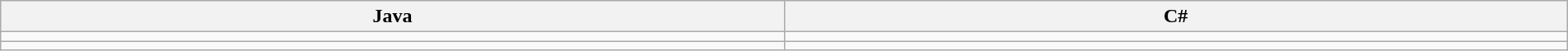<table style="width:100%; border:none;" class="wikitable">
<tr>
<th width=50%>Java</th>
<th style="width:50%;">C#</th>
</tr>
<tr valign=top>
<td></td>
<td></td>
</tr>
<tr valign=top>
<td></td>
<td></td>
</tr>
</table>
